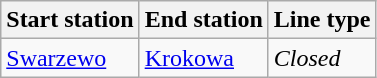<table class="wikitable">
<tr>
<th>Start station</th>
<th>End station</th>
<th>Line type</th>
</tr>
<tr>
<td><a href='#'>Swarzewo</a></td>
<td><a href='#'>Krokowa</a></td>
<td><em>Closed</em></td>
</tr>
</table>
